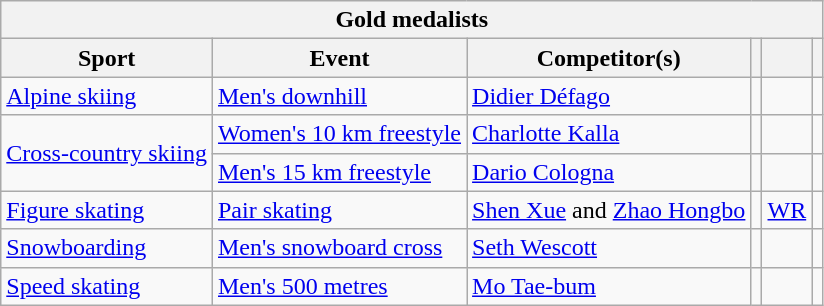<table class="wikitable">
<tr>
<th colspan="6">Gold medalists</th>
</tr>
<tr>
<th>Sport</th>
<th>Event</th>
<th>Competitor(s)</th>
<th></th>
<th></th>
<th></th>
</tr>
<tr>
<td><a href='#'>Alpine skiing</a></td>
<td><a href='#'>Men's downhill</a></td>
<td><a href='#'>Didier Défago</a></td>
<td></td>
<td></td>
<td></td>
</tr>
<tr>
<td rowspan=2><a href='#'>Cross-country skiing</a></td>
<td><a href='#'>Women's 10 km freestyle</a></td>
<td><a href='#'>Charlotte Kalla</a></td>
<td></td>
<td></td>
<td></td>
</tr>
<tr>
<td><a href='#'>Men's 15 km freestyle</a></td>
<td><a href='#'>Dario Cologna</a></td>
<td></td>
<td></td>
<td></td>
</tr>
<tr>
<td><a href='#'>Figure skating</a></td>
<td><a href='#'>Pair skating</a></td>
<td><a href='#'>Shen Xue</a> and <a href='#'>Zhao Hongbo</a></td>
<td></td>
<td><a href='#'>WR</a></td>
<td></td>
</tr>
<tr>
<td><a href='#'>Snowboarding</a></td>
<td><a href='#'>Men's snowboard cross</a></td>
<td><a href='#'>Seth Wescott</a></td>
<td></td>
<td></td>
<td></td>
</tr>
<tr>
<td><a href='#'>Speed skating</a></td>
<td><a href='#'>Men's 500 metres</a></td>
<td><a href='#'>Mo Tae-bum</a></td>
<td></td>
<td></td>
<td></td>
</tr>
</table>
